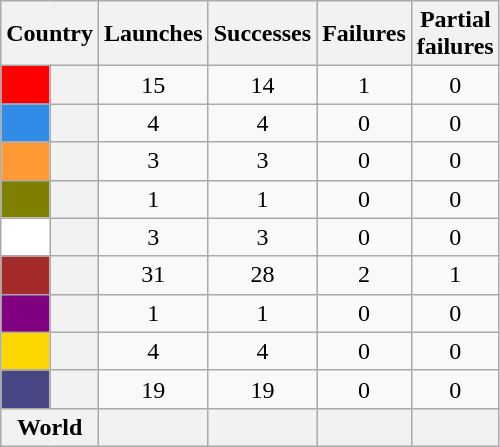<table class="wikitable sortable" style="text-align:center;">
<tr>
<th colspan=2>Country</th>
<th>Launches</th>
<th>Successes</th>
<th>Failures</th>
<th>Partial <br> failures</th>
</tr>
<tr>
<th scope=row style="background:#ff0000;"></th>
<th style="text-align:left;"></th>
<td>15</td>
<td>14</td>
<td>1</td>
<td>0</td>
</tr>
<tr>
<th scope=row style="background:#318ce7;"></th>
<th style="text-align:left;"></th>
<td>4</td>
<td>4</td>
<td>0</td>
<td>0</td>
</tr>
<tr>
<th scope=row style="background:#ff9933;"></th>
<th style="text-align:left;"></th>
<td>3</td>
<td>3</td>
<td>0</td>
<td>0</td>
</tr>
<tr>
<th scope=row style="background:#808000;"></th>
<th style="text-align:left;"></th>
<td>1</td>
<td>1</td>
<td>0</td>
<td>0</td>
</tr>
<tr>
<th scope=row style="background:#ffffff;"></th>
<th style="text-align:left;"></th>
<td>3</td>
<td>3</td>
<td>0</td>
<td>0</td>
</tr>
<tr>
<th scope=row style="background:#a52a2a;"></th>
<th style="text-align:left;"></th>
<td>31</td>
<td>28</td>
<td>2</td>
<td>1</td>
</tr>
<tr>
<th scope=row style="background:#800080;"></th>
<th style="text-align:left;"></th>
<td>1</td>
<td>1</td>
<td>0</td>
<td>0</td>
</tr>
<tr>
<th scope=row style="background:#ffd700;"></th>
<th style="text-align:left;"></th>
<td>4</td>
<td>4</td>
<td>0</td>
<td>0</td>
</tr>
<tr>
<th scope=row style="background:#484785;"></th>
<th style="text-align:left;"></th>
<td>19</td>
<td>19</td>
<td>0</td>
<td>0</td>
</tr>
<tr class="sortbottom">
<th colspan="2">World</th>
<th></th>
<th></th>
<th></th>
<th></th>
</tr>
</table>
